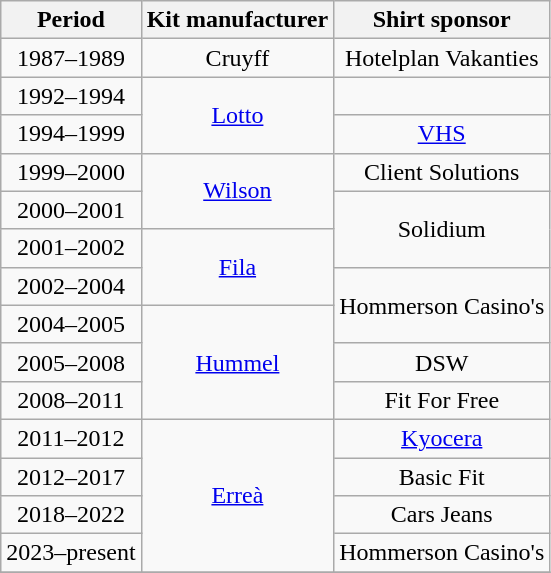<table class="wikitable" style="text-align: center">
<tr>
<th>Period</th>
<th>Kit manufacturer</th>
<th>Shirt sponsor</th>
</tr>
<tr>
<td>1987–1989</td>
<td>Cruyff</td>
<td>Hotelplan Vakanties</td>
</tr>
<tr>
<td>1992–1994</td>
<td rowspan=2><a href='#'>Lotto</a></td>
<td></td>
</tr>
<tr>
<td>1994–1999</td>
<td><a href='#'>VHS</a></td>
</tr>
<tr>
<td>1999–2000</td>
<td rowspan=2><a href='#'>Wilson</a></td>
<td>Client Solutions</td>
</tr>
<tr>
<td>2000–2001</td>
<td rowspan=2>Solidium</td>
</tr>
<tr>
<td>2001–2002</td>
<td rowspan=2><a href='#'>Fila</a></td>
</tr>
<tr>
<td>2002–2004</td>
<td rowspan=2>Hommerson Casino's</td>
</tr>
<tr>
<td>2004–2005</td>
<td rowspan=3><a href='#'>Hummel</a></td>
</tr>
<tr>
<td>2005–2008</td>
<td>DSW</td>
</tr>
<tr>
<td>2008–2011</td>
<td>Fit For Free</td>
</tr>
<tr>
<td>2011–2012</td>
<td rowspan=4><a href='#'>Erreà</a></td>
<td><a href='#'>Kyocera</a></td>
</tr>
<tr>
<td>2012–2017</td>
<td>Basic Fit</td>
</tr>
<tr>
<td>2018–2022</td>
<td>Cars Jeans</td>
</tr>
<tr>
<td>2023–present</td>
<td>Hommerson Casino's</td>
</tr>
<tr>
</tr>
</table>
